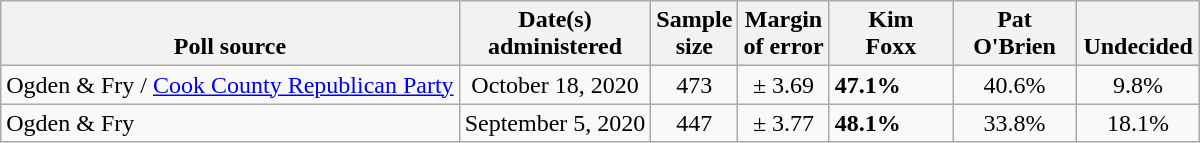<table class="wikitable">
<tr valign="bottom">
<th>Poll source</th>
<th>Date(s)<br>administered</th>
<th>Sample<br>size</th>
<th>Margin<br>of error</th>
<th style="width:75px;">Kim <br>Foxx</th>
<th style="width:75px;">Pat O'Brien</th>
<th style="width:75px;">Undecided</th>
</tr>
<tr>
<td>Ogden & Fry / <a href='#'>Cook County Republican Party</a></td>
<td align="center">October 18, 2020</td>
<td align="center">473</td>
<td align="center">± 3.69</td>
<td><strong>47.1%</strong></td>
<td align="center">40.6%</td>
<td align="center">9.8%</td>
</tr>
<tr>
<td>Ogden & Fry</td>
<td align="center">September 5, 2020</td>
<td align="center">447</td>
<td align="center">± 3.77</td>
<td><strong>48.1%</strong></td>
<td align="center">33.8%</td>
<td align="center">18.1%</td>
</tr>
</table>
